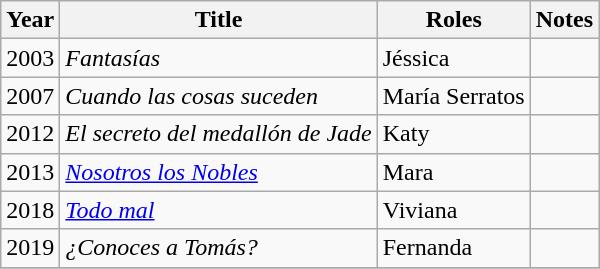<table class="wikitable sortable">
<tr>
<th>Year</th>
<th>Title</th>
<th>Roles</th>
<th>Notes</th>
</tr>
<tr>
<td>2003</td>
<td><em>Fantasías</em></td>
<td>Jéssica</td>
<td></td>
</tr>
<tr>
<td>2007</td>
<td><em>Cuando las cosas suceden</em></td>
<td>María Serratos</td>
<td></td>
</tr>
<tr>
<td>2012</td>
<td><em>El secreto del medallón de Jade</em></td>
<td>Katy</td>
<td></td>
</tr>
<tr>
<td>2013</td>
<td><em><a href='#'>Nosotros los Nobles</a></em></td>
<td>Mara</td>
<td></td>
</tr>
<tr>
<td>2018</td>
<td><em><a href='#'>Todo mal</a></em></td>
<td>Viviana</td>
<td></td>
</tr>
<tr>
<td>2019</td>
<td><em>¿Conoces a Tomás?</em></td>
<td>Fernanda</td>
<td></td>
</tr>
<tr>
</tr>
</table>
